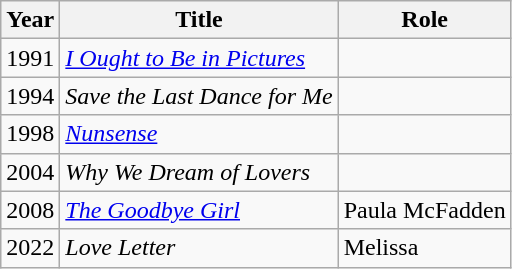<table class="wikitable">
<tr>
<th>Year</th>
<th>Title</th>
<th>Role</th>
</tr>
<tr>
<td>1991</td>
<td><em><a href='#'>I Ought to Be in Pictures</a></em></td>
<td></td>
</tr>
<tr>
<td>1994</td>
<td><em>Save the Last Dance for Me</em></td>
<td></td>
</tr>
<tr>
<td>1998</td>
<td><em><a href='#'>Nunsense</a></em></td>
<td></td>
</tr>
<tr>
<td>2004</td>
<td><em>Why We Dream of Lovers</em></td>
<td></td>
</tr>
<tr>
<td>2008</td>
<td><em><a href='#'>The Goodbye Girl</a></em></td>
<td>Paula McFadden</td>
</tr>
<tr>
<td>2022</td>
<td><em>Love Letter</em></td>
<td>Melissa </td>
</tr>
</table>
